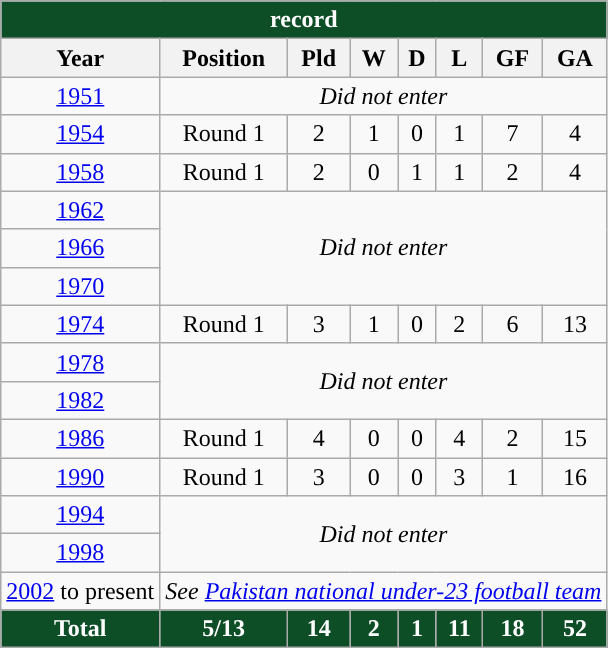<table class="wikitable" style="text-align: center;">
<tr>
<th colspan=9 style="background: #0E4E27; color: #FFFFFF;"><a href='#'></a> record</th>
</tr>
<tr>
<th>Year</th>
<th>Position</th>
<th>Pld</th>
<th>W</th>
<th>D</th>
<th>L</th>
<th>GF</th>
<th>GA</th>
</tr>
<tr>
<td> <a href='#'>1951</a></td>
<td colspan="7"><em>Did not enter</em></td>
</tr>
<tr>
<td> <a href='#'>1954</a></td>
<td>Round 1</td>
<td>2</td>
<td>1</td>
<td>0</td>
<td>1</td>
<td>7</td>
<td>4</td>
</tr>
<tr>
<td> <a href='#'>1958</a></td>
<td>Round 1</td>
<td>2</td>
<td>0</td>
<td>1</td>
<td>1</td>
<td>2</td>
<td>4</td>
</tr>
<tr>
<td> <a href='#'>1962</a></td>
<td colspan="7" rowspan="3"><em>Did not enter</em></td>
</tr>
<tr>
<td> <a href='#'>1966</a></td>
</tr>
<tr>
<td> <a href='#'>1970</a></td>
</tr>
<tr>
<td> <a href='#'>1974</a></td>
<td>Round 1</td>
<td>3</td>
<td>1</td>
<td>0</td>
<td>2</td>
<td>6</td>
<td>13</td>
</tr>
<tr>
<td> <a href='#'>1978</a></td>
<td colspan="7" rowspan="2"><em>Did not enter</em></td>
</tr>
<tr>
<td> <a href='#'>1982</a></td>
</tr>
<tr>
<td> <a href='#'>1986</a></td>
<td>Round 1</td>
<td>4</td>
<td>0</td>
<td>0</td>
<td>4</td>
<td>2</td>
<td>15</td>
</tr>
<tr>
<td> <a href='#'>1990</a></td>
<td>Round 1</td>
<td>3</td>
<td>0</td>
<td>0</td>
<td>3</td>
<td>1</td>
<td>16</td>
</tr>
<tr>
<td> <a href='#'>1994</a></td>
<td colspan="7" rowspan="2"><em>Did not enter</em></td>
</tr>
<tr>
<td> <a href='#'>1998</a></td>
</tr>
<tr>
<td><a href='#'>2002</a> to present</td>
<td colspan=8><em>See <a href='#'>Pakistan national under-23 football team</a></em></td>
</tr>
<tr style="background: #0E4E27; color: #FFFFFF;|">
<td><strong>Total</strong></td>
<td><strong>5/13</strong></td>
<td><strong>14</strong></td>
<td><strong>2</strong></td>
<td><strong>1</strong></td>
<td><strong>11</strong></td>
<td><strong>18</strong></td>
<td><strong>52</strong></td>
</tr>
</table>
